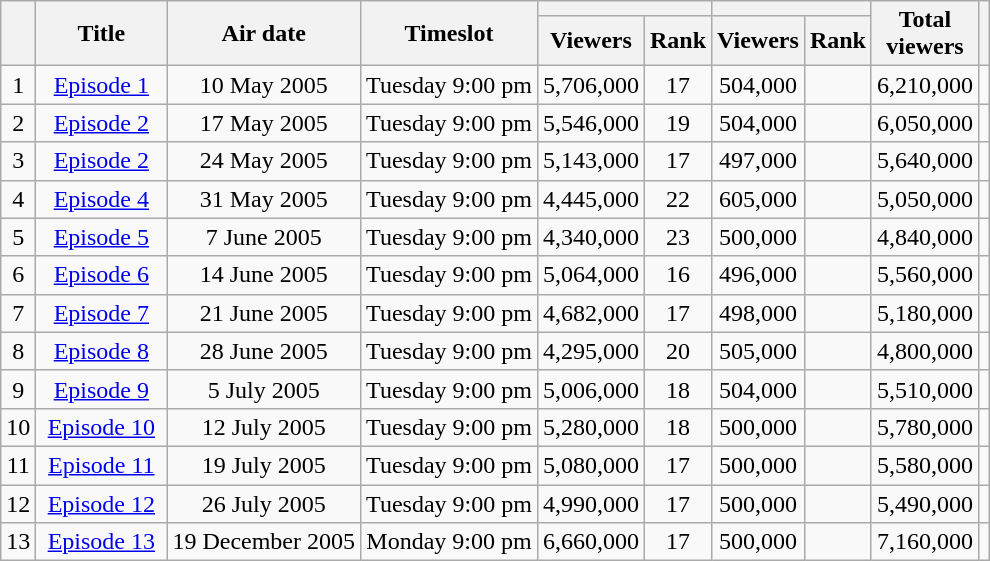<table class="wikitable" style="text-align:center">
<tr>
<th rowspan="2"></th>
<th width="80" rowspan="2">Title</th>
<th rowspan="2">Air date</th>
<th rowspan="2">Timeslot</th>
<th colspan="2"></th>
<th colspan="2"></th>
<th rowspan="2">Total<br>viewers</th>
<th rowspan="2"></th>
</tr>
<tr>
<th>Viewers</th>
<th>Rank</th>
<th>Viewers</th>
<th>Rank</th>
</tr>
<tr>
<td>1</td>
<td><a href='#'>Episode 1</a></td>
<td>10 May 2005</td>
<td>Tuesday 9:00 pm</td>
<td>5,706,000</td>
<td>17</td>
<td>504,000</td>
<td></td>
<td>6,210,000</td>
<td></td>
</tr>
<tr>
<td>2</td>
<td><a href='#'>Episode 2</a></td>
<td>17 May 2005</td>
<td>Tuesday 9:00 pm</td>
<td>5,546,000</td>
<td>19</td>
<td>504,000</td>
<td></td>
<td>6,050,000</td>
<td></td>
</tr>
<tr>
<td>3</td>
<td><a href='#'>Episode 2</a></td>
<td>24 May 2005</td>
<td>Tuesday 9:00 pm</td>
<td>5,143,000</td>
<td>17</td>
<td>497,000</td>
<td></td>
<td>5,640,000</td>
<td></td>
</tr>
<tr>
<td>4</td>
<td><a href='#'>Episode 4</a></td>
<td>31 May 2005</td>
<td>Tuesday 9:00 pm</td>
<td>4,445,000</td>
<td>22</td>
<td>605,000</td>
<td></td>
<td>5,050,000</td>
<td></td>
</tr>
<tr>
<td>5</td>
<td><a href='#'>Episode 5</a></td>
<td>7 June 2005</td>
<td>Tuesday 9:00 pm</td>
<td>4,340,000</td>
<td>23</td>
<td>500,000</td>
<td></td>
<td>4,840,000</td>
<td></td>
</tr>
<tr>
<td>6</td>
<td><a href='#'>Episode 6</a></td>
<td>14 June 2005</td>
<td>Tuesday 9:00 pm</td>
<td>5,064,000</td>
<td>16</td>
<td>496,000</td>
<td></td>
<td>5,560,000</td>
<td></td>
</tr>
<tr>
<td>7</td>
<td><a href='#'>Episode 7</a></td>
<td>21 June 2005</td>
<td>Tuesday 9:00 pm</td>
<td>4,682,000</td>
<td>17</td>
<td>498,000</td>
<td></td>
<td>5,180,000</td>
<td></td>
</tr>
<tr>
<td>8</td>
<td><a href='#'>Episode 8</a></td>
<td>28 June 2005</td>
<td>Tuesday 9:00 pm</td>
<td>4,295,000</td>
<td>20</td>
<td>505,000</td>
<td></td>
<td>4,800,000</td>
<td></td>
</tr>
<tr>
<td>9</td>
<td><a href='#'>Episode 9</a></td>
<td>5 July 2005</td>
<td>Tuesday 9:00 pm</td>
<td>5,006,000</td>
<td>18</td>
<td>504,000</td>
<td></td>
<td>5,510,000</td>
<td></td>
</tr>
<tr>
<td>10</td>
<td><a href='#'>Episode 10</a></td>
<td>12 July 2005</td>
<td>Tuesday 9:00 pm</td>
<td>5,280,000</td>
<td>18</td>
<td>500,000</td>
<td></td>
<td>5,780,000</td>
<td></td>
</tr>
<tr>
<td>11</td>
<td><a href='#'>Episode 11</a></td>
<td>19 July 2005</td>
<td>Tuesday 9:00 pm</td>
<td>5,080,000</td>
<td>17</td>
<td>500,000</td>
<td></td>
<td>5,580,000</td>
<td></td>
</tr>
<tr>
<td>12</td>
<td><a href='#'>Episode 12</a></td>
<td>26 July 2005</td>
<td>Tuesday 9:00 pm</td>
<td>4,990,000</td>
<td>17</td>
<td>500,000</td>
<td></td>
<td>5,490,000</td>
<td></td>
</tr>
<tr>
<td>13</td>
<td><a href='#'>Episode 13</a></td>
<td>19 December 2005</td>
<td>Monday 9:00 pm</td>
<td>6,660,000</td>
<td>17</td>
<td>500,000</td>
<td></td>
<td>7,160,000</td>
<td></td>
</tr>
</table>
